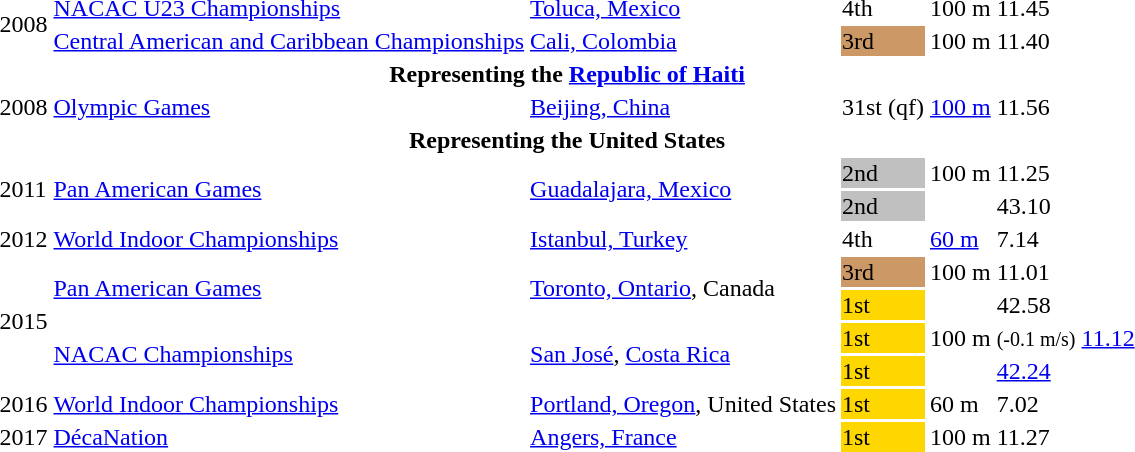<table>
<tr>
<td rowspan=2>2008</td>
<td><a href='#'>NACAC U23 Championships</a></td>
<td><a href='#'>Toluca, Mexico</a></td>
<td>4th</td>
<td>100 m</td>
<td>11.45</td>
</tr>
<tr>
<td><a href='#'>Central American and Caribbean Championships</a></td>
<td><a href='#'>Cali, Colombia</a></td>
<td bgcolor=cc9966>3rd</td>
<td>100 m</td>
<td>11.40</td>
</tr>
<tr>
<th colspan="6">Representing the  <a href='#'>Republic of Haiti</a></th>
</tr>
<tr>
<td>2008</td>
<td><a href='#'>Olympic Games</a></td>
<td><a href='#'>Beijing, China</a></td>
<td>31st (qf)</td>
<td><a href='#'>100 m</a></td>
<td>11.56</td>
</tr>
<tr>
<th colspan="6">Representing the  United States</th>
</tr>
<tr>
<td rowspan=2>2011</td>
<td rowspan=2><a href='#'>Pan American Games</a></td>
<td rowspan=2><a href='#'>Guadalajara, Mexico</a></td>
<td bgcolor=silver>2nd</td>
<td>100 m</td>
<td>11.25</td>
</tr>
<tr>
<td bgcolor=silver>2nd</td>
<td></td>
<td>43.10</td>
</tr>
<tr>
<td>2012</td>
<td><a href='#'>World Indoor Championships</a></td>
<td><a href='#'>Istanbul, Turkey</a></td>
<td>4th</td>
<td><a href='#'>60 m</a></td>
<td>7.14</td>
</tr>
<tr>
<td rowspan=4>2015</td>
<td rowspan=2><a href='#'>Pan American Games</a></td>
<td rowspan=2><a href='#'>Toronto, Ontario</a>, Canada</td>
<td bgcolor=cc9966>3rd</td>
<td>100 m</td>
<td>11.01</td>
</tr>
<tr>
<td bgcolor=gold>1st</td>
<td></td>
<td>42.58</td>
</tr>
<tr>
<td rowspan=2><a href='#'>NACAC Championships</a></td>
<td rowspan=2><a href='#'>San José</a>, <a href='#'>Costa Rica</a></td>
<td bgcolor=gold>1st</td>
<td>100 m</td>
<td><small>(-0.1 m/s)</small> <a href='#'>11.12</a></td>
</tr>
<tr>
<td bgcolor=gold>1st</td>
<td></td>
<td><a href='#'>42.24</a></td>
</tr>
<tr>
<td>2016</td>
<td><a href='#'>World Indoor Championships</a></td>
<td><a href='#'>Portland, Oregon</a>, United States</td>
<td bgcolor=gold>1st</td>
<td>60 m</td>
<td>7.02</td>
</tr>
<tr>
<td>2017</td>
<td><a href='#'>DécaNation</a></td>
<td><a href='#'>Angers, France</a></td>
<td bgcolor=gold>1st</td>
<td>100 m</td>
<td>11.27</td>
</tr>
</table>
